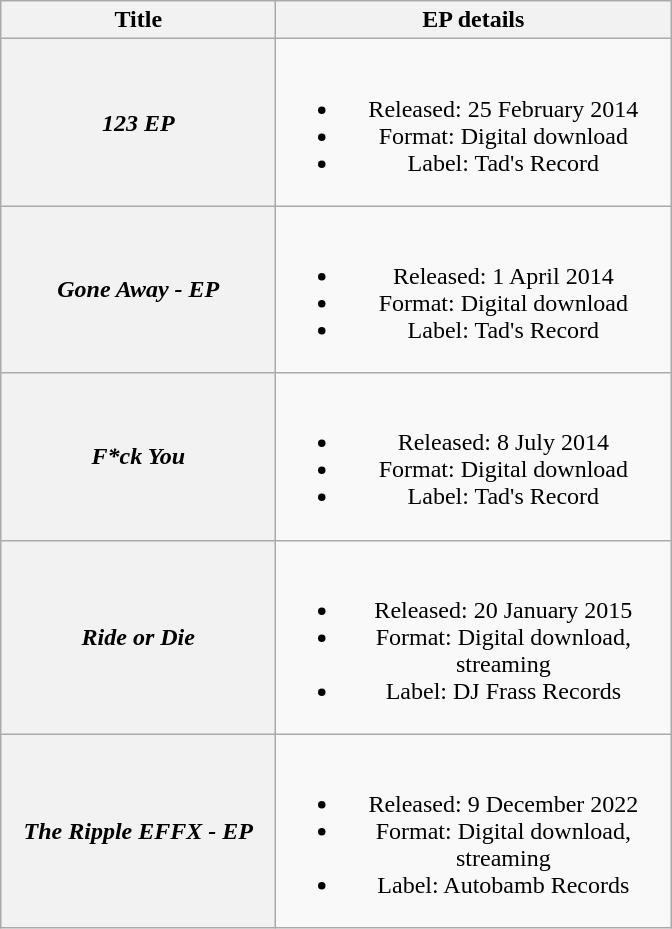<table class="wikitable plainrowheaders" style="text-align: center;">
<tr>
<th scope="col" style="width:11em;">Title</th>
<th scope="col" style="width:16em;">EP details</th>
</tr>
<tr>
<th scope="row"><em>123 EP</em></th>
<td><br><ul><li>Released: 25 February 2014</li><li>Format: Digital download</li><li>Label: Tad's Record</li></ul></td>
</tr>
<tr>
<th scope="row"><em>Gone Away - EP</em></th>
<td><br><ul><li>Released: 1 April 2014</li><li>Format: Digital download</li><li>Label: Tad's Record</li></ul></td>
</tr>
<tr>
<th scope="row"><em>F*ck You</em></th>
<td><br><ul><li>Released: 8 July 2014</li><li>Format: Digital download</li><li>Label: Tad's Record</li></ul></td>
</tr>
<tr>
<th scope="row"><em>Ride or Die</em></th>
<td><br><ul><li>Released: 20 January 2015</li><li>Format: Digital download, streaming</li><li>Label: DJ Frass Records</li></ul></td>
</tr>
<tr>
<th scope="row"><em>The Ripple EFFX - EP</em></th>
<td><br><ul><li>Released: 9 December 2022</li><li>Format: Digital download, streaming</li><li>Label: Autobamb Records</li></ul></td>
</tr>
</table>
